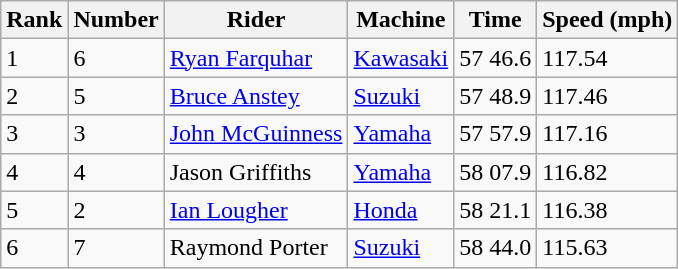<table class="wikitable">
<tr>
<th>Rank</th>
<th>Number</th>
<th>Rider</th>
<th>Machine</th>
<th>Time</th>
<th>Speed (mph)</th>
</tr>
<tr>
<td>1</td>
<td>6</td>
<td> <a href='#'>Ryan Farquhar</a></td>
<td><a href='#'>Kawasaki</a></td>
<td>57 46.6</td>
<td>117.54</td>
</tr>
<tr>
<td>2</td>
<td>5</td>
<td> <a href='#'>Bruce Anstey</a></td>
<td><a href='#'>Suzuki</a></td>
<td>57 48.9</td>
<td>117.46</td>
</tr>
<tr>
<td>3</td>
<td>3</td>
<td> <a href='#'>John McGuinness</a></td>
<td><a href='#'>Yamaha</a></td>
<td>57 57.9</td>
<td>117.16</td>
</tr>
<tr>
<td>4</td>
<td>4</td>
<td> Jason Griffiths</td>
<td><a href='#'>Yamaha</a></td>
<td>58 07.9</td>
<td>116.82</td>
</tr>
<tr>
<td>5</td>
<td>2</td>
<td> <a href='#'>Ian Lougher</a></td>
<td><a href='#'>Honda</a></td>
<td>58 21.1</td>
<td>116.38</td>
</tr>
<tr>
<td>6</td>
<td>7</td>
<td> Raymond Porter</td>
<td><a href='#'>Suzuki</a></td>
<td>58 44.0</td>
<td>115.63</td>
</tr>
</table>
